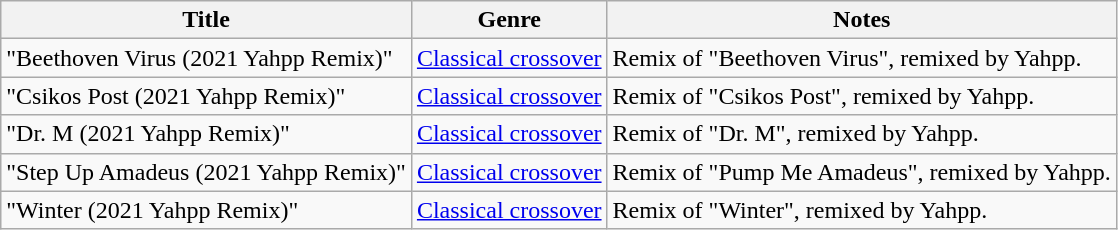<table class="wikitable">
<tr>
<th>Title</th>
<th>Genre</th>
<th>Notes</th>
</tr>
<tr>
<td>"Beethoven Virus (2021 Yahpp Remix)"</td>
<td><a href='#'>Classical crossover</a></td>
<td>Remix of "Beethoven Virus", remixed by Yahpp.</td>
</tr>
<tr>
<td>"Csikos Post (2021 Yahpp Remix)"</td>
<td><a href='#'>Classical crossover</a></td>
<td>Remix of "Csikos Post", remixed by Yahpp.</td>
</tr>
<tr>
<td>"Dr. M (2021 Yahpp Remix)"</td>
<td><a href='#'>Classical crossover</a></td>
<td>Remix of "Dr. M", remixed by Yahpp.</td>
</tr>
<tr>
<td>"Step Up Amadeus (2021 Yahpp Remix)"</td>
<td><a href='#'>Classical crossover</a></td>
<td>Remix of "Pump Me Amadeus", remixed by Yahpp.</td>
</tr>
<tr>
<td>"Winter (2021 Yahpp Remix)"</td>
<td><a href='#'>Classical crossover</a></td>
<td>Remix of "Winter", remixed by Yahpp.</td>
</tr>
</table>
